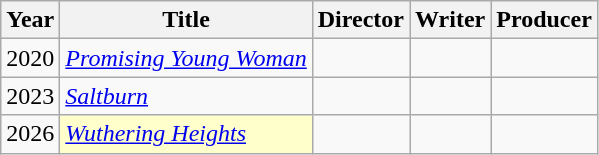<table class="wikitable">
<tr>
<th>Year</th>
<th>Title</th>
<th>Director</th>
<th>Writer</th>
<th>Producer</th>
</tr>
<tr>
<td>2020</td>
<td><em><a href='#'>Promising Young Woman</a></em></td>
<td></td>
<td></td>
<td></td>
</tr>
<tr>
<td>2023</td>
<td><em><a href='#'>Saltburn</a></em></td>
<td></td>
<td></td>
<td></td>
</tr>
<tr>
<td>2026</td>
<td style="background:#FFFFCC;"><em><a href='#'>Wuthering Heights</a></em> </td>
<td></td>
<td></td>
<td></td>
</tr>
</table>
